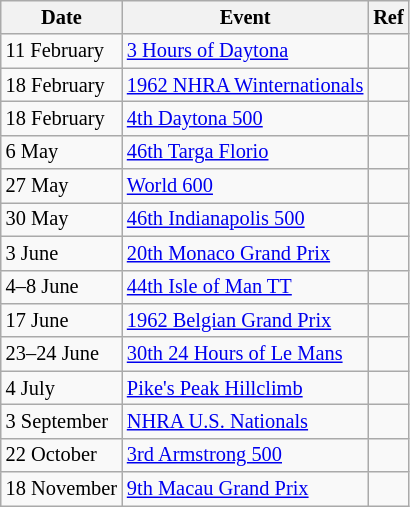<table class="wikitable" style="font-size: 85%">
<tr>
<th>Date</th>
<th>Event</th>
<th>Ref</th>
</tr>
<tr>
<td>11 February</td>
<td><a href='#'>3 Hours of Daytona</a></td>
<td></td>
</tr>
<tr>
<td>18 February</td>
<td><a href='#'>1962 NHRA Winternationals</a></td>
<td></td>
</tr>
<tr>
<td>18 February</td>
<td><a href='#'>4th Daytona 500</a></td>
<td></td>
</tr>
<tr>
<td>6 May</td>
<td><a href='#'>46th Targa Florio</a></td>
<td></td>
</tr>
<tr>
<td>27 May</td>
<td><a href='#'>World 600</a></td>
<td></td>
</tr>
<tr>
<td>30 May</td>
<td><a href='#'>46th Indianapolis 500</a></td>
<td></td>
</tr>
<tr>
<td>3 June</td>
<td><a href='#'>20th Monaco Grand Prix</a></td>
<td></td>
</tr>
<tr>
<td>4–8 June</td>
<td><a href='#'>44th Isle of Man TT</a></td>
<td></td>
</tr>
<tr>
<td>17 June</td>
<td><a href='#'>1962 Belgian Grand Prix</a></td>
<td></td>
</tr>
<tr>
<td>23–24 June</td>
<td><a href='#'>30th 24 Hours of Le Mans</a></td>
<td></td>
</tr>
<tr>
<td>4 July</td>
<td><a href='#'>Pike's Peak Hillclimb</a></td>
<td></td>
</tr>
<tr>
<td>3 September</td>
<td><a href='#'>NHRA U.S. Nationals</a></td>
<td></td>
</tr>
<tr>
<td>22 October</td>
<td><a href='#'>3rd Armstrong 500</a></td>
<td></td>
</tr>
<tr>
<td>18 November</td>
<td><a href='#'>9th Macau Grand Prix</a></td>
<td></td>
</tr>
</table>
